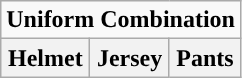<table class="wikitable">
<tr>
<td align="center" Colspan="3"><strong>Uniform Combination</strong></td>
</tr>
<tr align="center">
<th>Helmet</th>
<th>Jersey</th>
<th>Pants</th>
</tr>
</table>
